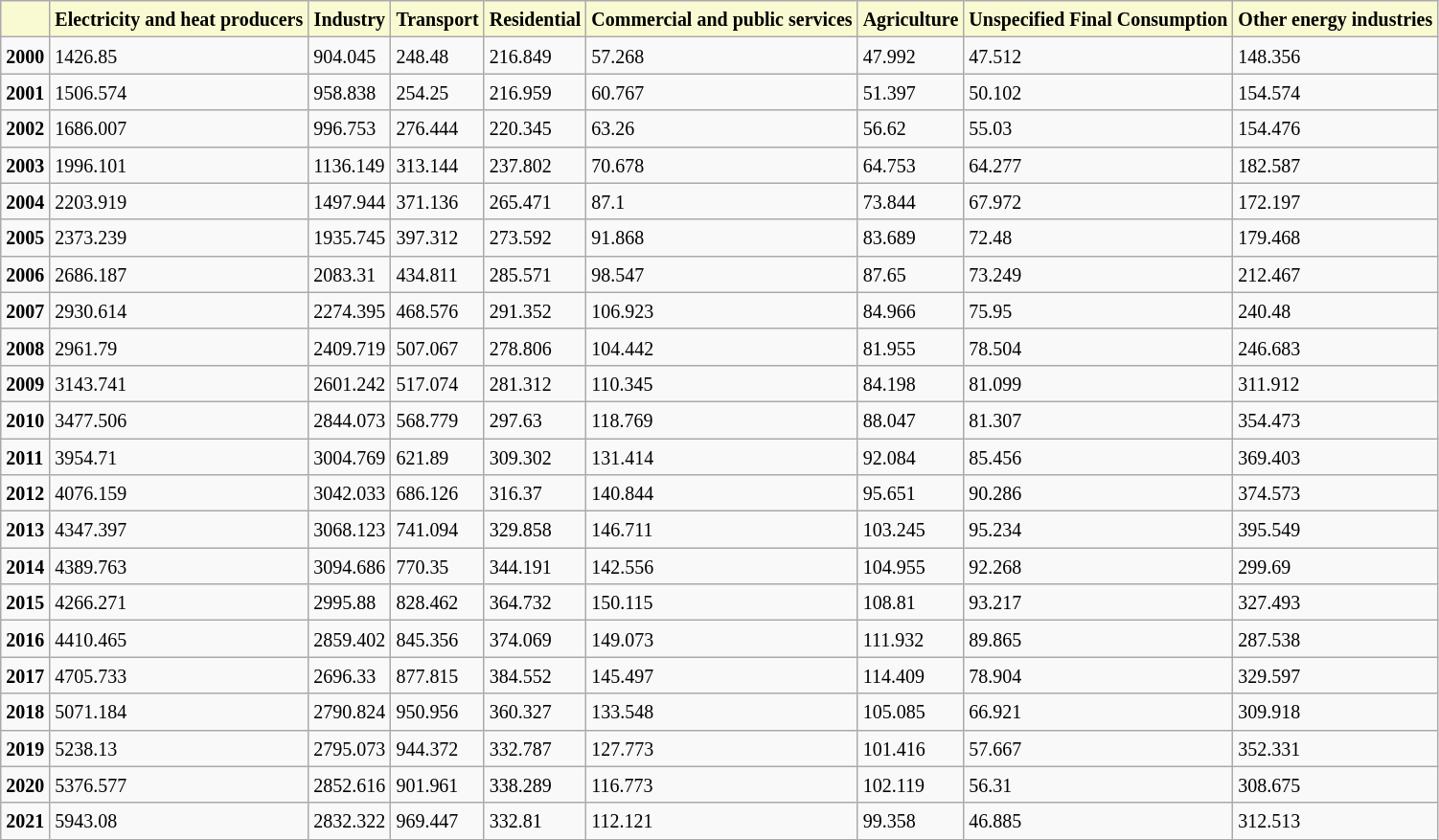<table class="wikitable">
<tr align="center" style="background:#FAFAD2;">
<td></td>
<td><small><strong>Electricity and  heat producers</strong></small></td>
<td><small><strong>Industry</strong></small></td>
<td><small><strong>Transport</strong></small></td>
<td><small><strong>Residential</strong></small></td>
<td><small><strong>Commercial and  public services</strong></small></td>
<td><small><strong>Agriculture</strong></small></td>
<td><small><strong>Unspecified Final Consumption</strong></small></td>
<td><small><strong>Other energy  industries</strong></small></td>
</tr>
<tr>
<td><small><strong>2000</strong></small></td>
<td><small>1426.85</small></td>
<td><small>904.045</small></td>
<td><small>248.48</small></td>
<td><small>216.849</small></td>
<td><small>57.268</small></td>
<td><small>47.992</small></td>
<td><small>47.512</small></td>
<td><small>148.356</small></td>
</tr>
<tr>
<td><small><strong>2001</strong></small></td>
<td><small>1506.574</small></td>
<td><small>958.838</small></td>
<td><small>254.25</small></td>
<td><small>216.959</small></td>
<td><small>60.767</small></td>
<td><small>51.397</small></td>
<td><small>50.102</small></td>
<td><small>154.574</small></td>
</tr>
<tr>
<td><small><strong>2002</strong></small></td>
<td><small>1686.007</small></td>
<td><small>996.753</small></td>
<td><small>276.444</small></td>
<td><small>220.345</small></td>
<td><small>63.26</small></td>
<td><small>56.62</small></td>
<td><small>55.03</small></td>
<td><small>154.476</small></td>
</tr>
<tr>
<td><small><strong>2003</strong></small></td>
<td><small>1996.101</small></td>
<td><small>1136.149</small></td>
<td><small>313.144</small></td>
<td><small>237.802</small></td>
<td><small>70.678</small></td>
<td><small>64.753</small></td>
<td><small>64.277</small></td>
<td><small>182.587</small></td>
</tr>
<tr>
<td><small><strong>2004</strong></small></td>
<td><small>2203.919</small></td>
<td><small>1497.944</small></td>
<td><small>371.136</small></td>
<td><small>265.471</small></td>
<td><small>87.1</small></td>
<td><small>73.844</small></td>
<td><small>67.972</small></td>
<td><small>172.197</small></td>
</tr>
<tr>
<td><small><strong>2005</strong></small></td>
<td><small>2373.239</small></td>
<td><small>1935.745</small></td>
<td><small>397.312</small></td>
<td><small>273.592</small></td>
<td><small>91.868</small></td>
<td><small>83.689</small></td>
<td><small>72.48</small></td>
<td><small>179.468</small></td>
</tr>
<tr>
<td><small><strong>2006</strong></small></td>
<td><small>2686.187</small></td>
<td><small>2083.31</small></td>
<td><small>434.811</small></td>
<td><small>285.571</small></td>
<td><small>98.547</small></td>
<td><small>87.65</small></td>
<td><small>73.249</small></td>
<td><small>212.467</small></td>
</tr>
<tr>
<td><small><strong>2007</strong></small></td>
<td><small>2930.614</small></td>
<td><small>2274.395</small></td>
<td><small>468.576</small></td>
<td><small>291.352</small></td>
<td><small>106.923</small></td>
<td><small>84.966</small></td>
<td><small>75.95</small></td>
<td><small>240.48</small></td>
</tr>
<tr>
<td><small><strong>2008</strong></small></td>
<td><small>2961.79</small></td>
<td><small>2409.719</small></td>
<td><small>507.067</small></td>
<td><small>278.806</small></td>
<td><small>104.442</small></td>
<td><small>81.955</small></td>
<td><small>78.504</small></td>
<td><small>246.683</small></td>
</tr>
<tr>
<td><small><strong>2009</strong></small></td>
<td><small>3143.741</small></td>
<td><small>2601.242</small></td>
<td><small>517.074</small></td>
<td><small>281.312</small></td>
<td><small>110.345</small></td>
<td><small>84.198</small></td>
<td><small>81.099</small></td>
<td><small>311.912</small></td>
</tr>
<tr>
<td><small><strong>2010</strong></small></td>
<td><small>3477.506</small></td>
<td><small>2844.073</small></td>
<td><small>568.779</small></td>
<td><small>297.63</small></td>
<td><small>118.769</small></td>
<td><small>88.047</small></td>
<td><small>81.307</small></td>
<td><small>354.473</small></td>
</tr>
<tr>
<td><small><strong>2011</strong></small></td>
<td><small>3954.71</small></td>
<td><small>3004.769</small></td>
<td><small>621.89</small></td>
<td><small>309.302</small></td>
<td><small>131.414</small></td>
<td><small>92.084</small></td>
<td><small>85.456</small></td>
<td><small>369.403</small></td>
</tr>
<tr>
<td><small><strong>2012</strong></small></td>
<td><small>4076.159</small></td>
<td><small>3042.033</small></td>
<td><small>686.126</small></td>
<td><small>316.37</small></td>
<td><small>140.844</small></td>
<td><small>95.651</small></td>
<td><small>90.286</small></td>
<td><small>374.573</small></td>
</tr>
<tr>
<td><small><strong>2013</strong></small></td>
<td><small>4347.397</small></td>
<td><small>3068.123</small></td>
<td><small>741.094</small></td>
<td><small>329.858</small></td>
<td><small>146.711</small></td>
<td><small>103.245</small></td>
<td><small>95.234</small></td>
<td><small>395.549</small></td>
</tr>
<tr>
<td><small><strong>2014</strong></small></td>
<td><small>4389.763</small></td>
<td><small>3094.686</small></td>
<td><small>770.35</small></td>
<td><small>344.191</small></td>
<td><small>142.556</small></td>
<td><small>104.955</small></td>
<td><small>92.268</small></td>
<td><small>299.69</small></td>
</tr>
<tr>
<td><small><strong>2015</strong></small></td>
<td><small>4266.271</small></td>
<td><small>2995.88</small></td>
<td><small>828.462</small></td>
<td><small>364.732</small></td>
<td><small>150.115</small></td>
<td><small>108.81</small></td>
<td><small>93.217</small></td>
<td><small>327.493</small></td>
</tr>
<tr>
<td><small><strong>2016</strong></small></td>
<td><small>4410.465</small></td>
<td><small>2859.402</small></td>
<td><small>845.356</small></td>
<td><small>374.069</small></td>
<td><small>149.073</small></td>
<td><small>111.932</small></td>
<td><small>89.865</small></td>
<td><small>287.538</small></td>
</tr>
<tr>
<td><small><strong>2017</strong></small></td>
<td><small>4705.733</small></td>
<td><small>2696.33</small></td>
<td><small>877.815</small></td>
<td><small>384.552</small></td>
<td><small>145.497</small></td>
<td><small>114.409</small></td>
<td><small>78.904</small></td>
<td><small>329.597</small></td>
</tr>
<tr>
<td><small><strong>2018</strong></small></td>
<td><small>5071.184</small></td>
<td><small>2790.824</small></td>
<td><small>950.956</small></td>
<td><small>360.327</small></td>
<td><small>133.548</small></td>
<td><small>105.085</small></td>
<td><small>66.921</small></td>
<td><small>309.918</small></td>
</tr>
<tr>
<td><small><strong>2019</strong></small></td>
<td><small>5238.13</small></td>
<td><small>2795.073</small></td>
<td><small>944.372</small></td>
<td><small>332.787</small></td>
<td><small>127.773</small></td>
<td><small>101.416</small></td>
<td><small>57.667</small></td>
<td><small>352.331</small></td>
</tr>
<tr>
<td><small><strong>2020</strong></small></td>
<td><small>5376.577</small></td>
<td><small>2852.616</small></td>
<td><small>901.961</small></td>
<td><small>338.289</small></td>
<td><small>116.773</small></td>
<td><small>102.119</small></td>
<td><small>56.31</small></td>
<td><small>308.675</small></td>
</tr>
<tr>
<td><small><strong>2021</strong></small></td>
<td><small>5943.08</small></td>
<td><small>2832.322</small></td>
<td><small>969.447</small></td>
<td><small>332.81</small></td>
<td><small>112.121</small></td>
<td><small>99.358</small></td>
<td><small>46.885</small></td>
<td><small>312.513</small></td>
</tr>
</table>
